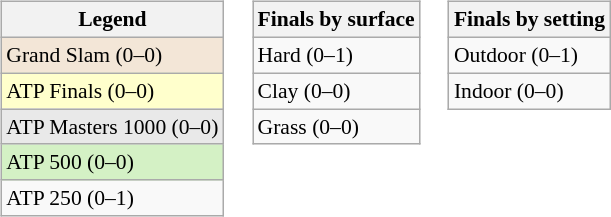<table>
<tr valign=top>
<td><br><table class="wikitable" style=font-size:90%>
<tr>
<th>Legend</th>
</tr>
<tr style=background:#f3e6d7>
<td>Grand Slam (0–0)</td>
</tr>
<tr style=background:#ffffcc>
<td>ATP Finals (0–0)</td>
</tr>
<tr style="background:#e9e9e9">
<td>ATP Masters 1000 (0–0)</td>
</tr>
<tr style="background:#d4f1c5">
<td>ATP 500 (0–0)</td>
</tr>
<tr>
<td>ATP 250 (0–1)</td>
</tr>
</table>
</td>
<td><br><table class="wikitable" style=font-size:90%>
<tr>
<th>Finals by surface</th>
</tr>
<tr>
<td>Hard (0–1)</td>
</tr>
<tr>
<td>Clay (0–0)</td>
</tr>
<tr>
<td>Grass (0–0)</td>
</tr>
</table>
</td>
<td><br><table class="wikitable" style=font-size:90%>
<tr>
<th>Finals by setting</th>
</tr>
<tr>
<td>Outdoor (0–1)</td>
</tr>
<tr>
<td>Indoor (0–0)</td>
</tr>
</table>
</td>
</tr>
</table>
